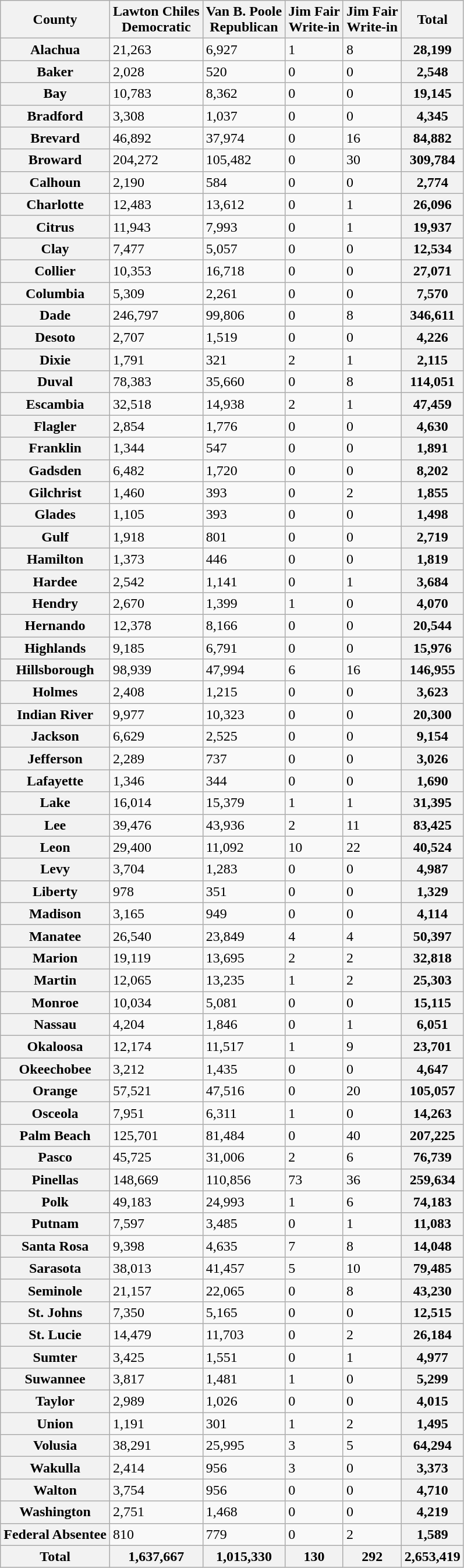<table class="wikitable">
<tr>
<th>County</th>
<th>Lawton Chiles<br>Democratic</th>
<th>Van B. Poole<br>Republican</th>
<th>Jim Fair<br>Write-in</th>
<th>Jim Fair<br>Write-in</th>
<th>Total</th>
</tr>
<tr>
<th>Alachua</th>
<td>21,263</td>
<td>6,927</td>
<td>1</td>
<td>8</td>
<th>28,199</th>
</tr>
<tr>
<th>Baker</th>
<td>2,028</td>
<td>520</td>
<td>0</td>
<td>0</td>
<th>2,548</th>
</tr>
<tr>
<th>Bay</th>
<td>10,783</td>
<td>8,362</td>
<td>0</td>
<td>0</td>
<th>19,145</th>
</tr>
<tr>
<th>Bradford</th>
<td>3,308</td>
<td>1,037</td>
<td>0</td>
<td>0</td>
<th>4,345</th>
</tr>
<tr>
<th>Brevard</th>
<td>46,892</td>
<td>37,974</td>
<td>0</td>
<td>16</td>
<th>84,882</th>
</tr>
<tr>
<th>Broward</th>
<td>204,272</td>
<td>105,482</td>
<td>0</td>
<td>30</td>
<th>309,784</th>
</tr>
<tr>
<th>Calhoun</th>
<td>2,190</td>
<td>584</td>
<td>0</td>
<td>0</td>
<th>2,774</th>
</tr>
<tr>
<th>Charlotte</th>
<td>12,483</td>
<td>13,612</td>
<td>0</td>
<td>1</td>
<th>26,096</th>
</tr>
<tr>
<th>Citrus</th>
<td>11,943</td>
<td>7,993</td>
<td>0</td>
<td>1</td>
<th>19,937</th>
</tr>
<tr>
<th>Clay</th>
<td>7,477</td>
<td>5,057</td>
<td>0</td>
<td>0</td>
<th>12,534</th>
</tr>
<tr>
<th>Collier</th>
<td>10,353</td>
<td>16,718</td>
<td>0</td>
<td>0</td>
<th>27,071</th>
</tr>
<tr>
<th>Columbia</th>
<td>5,309</td>
<td>2,261</td>
<td>0</td>
<td>0</td>
<th>7,570</th>
</tr>
<tr>
<th>Dade</th>
<td>246,797</td>
<td>99,806</td>
<td>0</td>
<td>8</td>
<th>346,611</th>
</tr>
<tr>
<th>Desoto</th>
<td>2,707</td>
<td>1,519</td>
<td>0</td>
<td>0</td>
<th>4,226</th>
</tr>
<tr>
<th>Dixie</th>
<td>1,791</td>
<td>321</td>
<td>2</td>
<td>1</td>
<th>2,115</th>
</tr>
<tr>
<th>Duval</th>
<td>78,383</td>
<td>35,660</td>
<td>0</td>
<td>8</td>
<th>114,051</th>
</tr>
<tr>
<th>Escambia</th>
<td>32,518</td>
<td>14,938</td>
<td>2</td>
<td>1</td>
<th>47,459</th>
</tr>
<tr>
<th>Flagler</th>
<td>2,854</td>
<td>1,776</td>
<td>0</td>
<td>0</td>
<th>4,630</th>
</tr>
<tr>
<th>Franklin</th>
<td>1,344</td>
<td>547</td>
<td>0</td>
<td>0</td>
<th>1,891</th>
</tr>
<tr>
<th>Gadsden</th>
<td>6,482</td>
<td>1,720</td>
<td>0</td>
<td>0</td>
<th>8,202</th>
</tr>
<tr>
<th>Gilchrist</th>
<td>1,460</td>
<td>393</td>
<td>0</td>
<td>2</td>
<th>1,855</th>
</tr>
<tr>
<th>Glades</th>
<td>1,105</td>
<td>393</td>
<td>0</td>
<td>0</td>
<th>1,498</th>
</tr>
<tr>
<th>Gulf</th>
<td>1,918</td>
<td>801</td>
<td>0</td>
<td>0</td>
<th>2,719</th>
</tr>
<tr>
<th>Hamilton</th>
<td>1,373</td>
<td>446</td>
<td>0</td>
<td>0</td>
<th>1,819</th>
</tr>
<tr>
<th>Hardee</th>
<td>2,542</td>
<td>1,141</td>
<td>0</td>
<td>1</td>
<th>3,684</th>
</tr>
<tr>
<th>Hendry</th>
<td>2,670</td>
<td>1,399</td>
<td>1</td>
<td>0</td>
<th>4,070</th>
</tr>
<tr>
<th>Hernando</th>
<td>12,378</td>
<td>8,166</td>
<td>0</td>
<td>0</td>
<th>20,544</th>
</tr>
<tr>
<th>Highlands</th>
<td>9,185</td>
<td>6,791</td>
<td>0</td>
<td>0</td>
<th>15,976</th>
</tr>
<tr>
<th>Hillsborough</th>
<td>98,939</td>
<td>47,994</td>
<td>6</td>
<td>16</td>
<th>146,955</th>
</tr>
<tr>
<th>Holmes</th>
<td>2,408</td>
<td>1,215</td>
<td>0</td>
<td>0</td>
<th>3,623</th>
</tr>
<tr>
<th>Indian River</th>
<td>9,977</td>
<td>10,323</td>
<td>0</td>
<td>0</td>
<th>20,300</th>
</tr>
<tr>
<th>Jackson</th>
<td>6,629</td>
<td>2,525</td>
<td>0</td>
<td>0</td>
<th>9,154</th>
</tr>
<tr>
<th>Jefferson</th>
<td>2,289</td>
<td>737</td>
<td>0</td>
<td>0</td>
<th>3,026</th>
</tr>
<tr>
<th>Lafayette</th>
<td>1,346</td>
<td>344</td>
<td>0</td>
<td>0</td>
<th>1,690</th>
</tr>
<tr>
<th>Lake</th>
<td>16,014</td>
<td>15,379</td>
<td>1</td>
<td>1</td>
<th>31,395</th>
</tr>
<tr>
<th>Lee</th>
<td>39,476</td>
<td>43,936</td>
<td>2</td>
<td>11</td>
<th>83,425</th>
</tr>
<tr>
<th>Leon</th>
<td>29,400</td>
<td>11,092</td>
<td>10</td>
<td>22</td>
<th>40,524</th>
</tr>
<tr>
<th>Levy</th>
<td>3,704</td>
<td>1,283</td>
<td>0</td>
<td>0</td>
<th>4,987</th>
</tr>
<tr>
<th>Liberty</th>
<td>978</td>
<td>351</td>
<td>0</td>
<td>0</td>
<th>1,329</th>
</tr>
<tr>
<th>Madison</th>
<td>3,165</td>
<td>949</td>
<td>0</td>
<td>0</td>
<th>4,114</th>
</tr>
<tr>
<th>Manatee</th>
<td>26,540</td>
<td>23,849</td>
<td>4</td>
<td>4</td>
<th>50,397</th>
</tr>
<tr>
<th>Marion</th>
<td>19,119</td>
<td>13,695</td>
<td>2</td>
<td>2</td>
<th>32,818</th>
</tr>
<tr>
<th>Martin</th>
<td>12,065</td>
<td>13,235</td>
<td>1</td>
<td>2</td>
<th>25,303</th>
</tr>
<tr>
<th>Monroe</th>
<td>10,034</td>
<td>5,081</td>
<td>0</td>
<td>0</td>
<th>15,115</th>
</tr>
<tr>
<th>Nassau</th>
<td>4,204</td>
<td>1,846</td>
<td>0</td>
<td>1</td>
<th>6,051</th>
</tr>
<tr>
<th>Okaloosa</th>
<td>12,174</td>
<td>11,517</td>
<td>1</td>
<td>9</td>
<th>23,701</th>
</tr>
<tr>
<th>Okeechobee</th>
<td>3,212</td>
<td>1,435</td>
<td>0</td>
<td>0</td>
<th>4,647</th>
</tr>
<tr>
<th>Orange</th>
<td>57,521</td>
<td>47,516</td>
<td>0</td>
<td>20</td>
<th>105,057</th>
</tr>
<tr>
<th>Osceola</th>
<td>7,951</td>
<td>6,311</td>
<td>1</td>
<td>0</td>
<th>14,263</th>
</tr>
<tr>
<th>Palm Beach</th>
<td>125,701</td>
<td>81,484</td>
<td>0</td>
<td>40</td>
<th>207,225</th>
</tr>
<tr>
<th>Pasco</th>
<td>45,725</td>
<td>31,006</td>
<td>2</td>
<td>6</td>
<th>76,739</th>
</tr>
<tr>
<th>Pinellas</th>
<td>148,669</td>
<td>110,856</td>
<td>73</td>
<td>36</td>
<th>259,634</th>
</tr>
<tr>
<th>Polk</th>
<td>49,183</td>
<td>24,993</td>
<td>1</td>
<td>6</td>
<th>74,183</th>
</tr>
<tr>
<th>Putnam</th>
<td>7,597</td>
<td>3,485</td>
<td>0</td>
<td>1</td>
<th>11,083</th>
</tr>
<tr>
<th>Santa Rosa</th>
<td>9,398</td>
<td>4,635</td>
<td>7</td>
<td>8</td>
<th>14,048</th>
</tr>
<tr>
<th>Sarasota</th>
<td>38,013</td>
<td>41,457</td>
<td>5</td>
<td>10</td>
<th>79,485</th>
</tr>
<tr>
<th>Seminole</th>
<td>21,157</td>
<td>22,065</td>
<td>0</td>
<td>8</td>
<th>43,230</th>
</tr>
<tr>
<th>St. Johns</th>
<td>7,350</td>
<td>5,165</td>
<td>0</td>
<td>0</td>
<th>12,515</th>
</tr>
<tr>
<th>St. Lucie</th>
<td>14,479</td>
<td>11,703</td>
<td>0</td>
<td>2</td>
<th>26,184</th>
</tr>
<tr>
<th>Sumter</th>
<td>3,425</td>
<td>1,551</td>
<td>0</td>
<td>1</td>
<th>4,977</th>
</tr>
<tr>
<th>Suwannee</th>
<td>3,817</td>
<td>1,481</td>
<td>1</td>
<td>0</td>
<th>5,299</th>
</tr>
<tr>
<th>Taylor</th>
<td>2,989</td>
<td>1,026</td>
<td>0</td>
<td>0</td>
<th>4,015</th>
</tr>
<tr>
<th>Union</th>
<td>1,191</td>
<td>301</td>
<td>1</td>
<td>2</td>
<th>1,495</th>
</tr>
<tr>
<th>Volusia</th>
<td>38,291</td>
<td>25,995</td>
<td>3</td>
<td>5</td>
<th>64,294</th>
</tr>
<tr>
<th>Wakulla</th>
<td>2,414</td>
<td>956</td>
<td>3</td>
<td>0</td>
<th>3,373</th>
</tr>
<tr>
<th>Walton</th>
<td>3,754</td>
<td>956</td>
<td>0</td>
<td>0</td>
<th>4,710</th>
</tr>
<tr>
<th>Washington</th>
<td>2,751</td>
<td>1,468</td>
<td>0</td>
<td>0</td>
<th>4,219</th>
</tr>
<tr>
<th>Federal Absentee</th>
<td>810</td>
<td>779</td>
<td>0</td>
<td>2</td>
<th>1,589</th>
</tr>
<tr>
<th>Total</th>
<th>1,637,667</th>
<th>1,015,330</th>
<th>130</th>
<th>292</th>
<th>2,653,419</th>
</tr>
</table>
